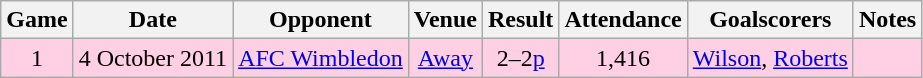<table class="wikitable" style="text-align:center;">
<tr>
<th>Game</th>
<th>Date</th>
<th>Opponent</th>
<th>Venue</th>
<th>Result</th>
<th>Attendance</th>
<th>Goalscorers</th>
<th>Notes</th>
</tr>
<tr style="background: #ffd0e3;">
<td style="text-align:center;">1</td>
<td>4 October 2011</td>
<td><a href='#'>AFC Wimbledon</a></td>
<td><a href='#'>Away</a></td>
<td>2–2<a href='#'>p</a></td>
<td>1,416</td>
<td><a href='#'>Wilson</a>, <a href='#'>Roberts</a></td>
<td></td>
</tr>
</table>
